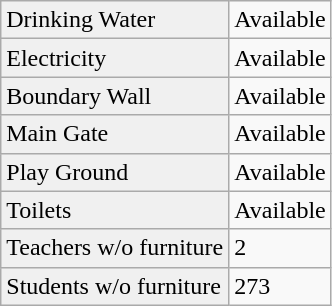<table class="wikitable">
<tr>
<td style="background:#F0F0F0">Drinking Water</td>
<td>Available</td>
</tr>
<tr>
<td style="background:#F0F0F0">Electricity</td>
<td>Available</td>
</tr>
<tr>
<td style="background:#F0F0F0">Boundary Wall</td>
<td>Available</td>
</tr>
<tr>
<td style="background:#F0F0F0">Main Gate</td>
<td>Available</td>
</tr>
<tr>
<td style="background:#F0F0F0">Play Ground</td>
<td>Available</td>
</tr>
<tr>
<td style="background:#F0F0F0">Toilets</td>
<td>Available</td>
</tr>
<tr>
<td style="background:#F0F0F0">Teachers w/o furniture</td>
<td>2</td>
</tr>
<tr>
<td style="background:#F0F0F0">Students w/o furniture</td>
<td>273</td>
</tr>
</table>
